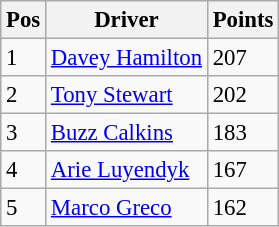<table class="wikitable" style="font-size: 95%;">
<tr>
<th>Pos</th>
<th>Driver</th>
<th>Points</th>
</tr>
<tr>
<td>1</td>
<td> <a href='#'>Davey Hamilton</a></td>
<td>207</td>
</tr>
<tr>
<td>2</td>
<td> <a href='#'>Tony Stewart</a></td>
<td>202</td>
</tr>
<tr>
<td>3</td>
<td> <a href='#'>Buzz Calkins</a></td>
<td>183</td>
</tr>
<tr>
<td>4</td>
<td> <a href='#'>Arie Luyendyk</a></td>
<td>167</td>
</tr>
<tr>
<td>5</td>
<td> <a href='#'>Marco Greco</a></td>
<td>162</td>
</tr>
</table>
